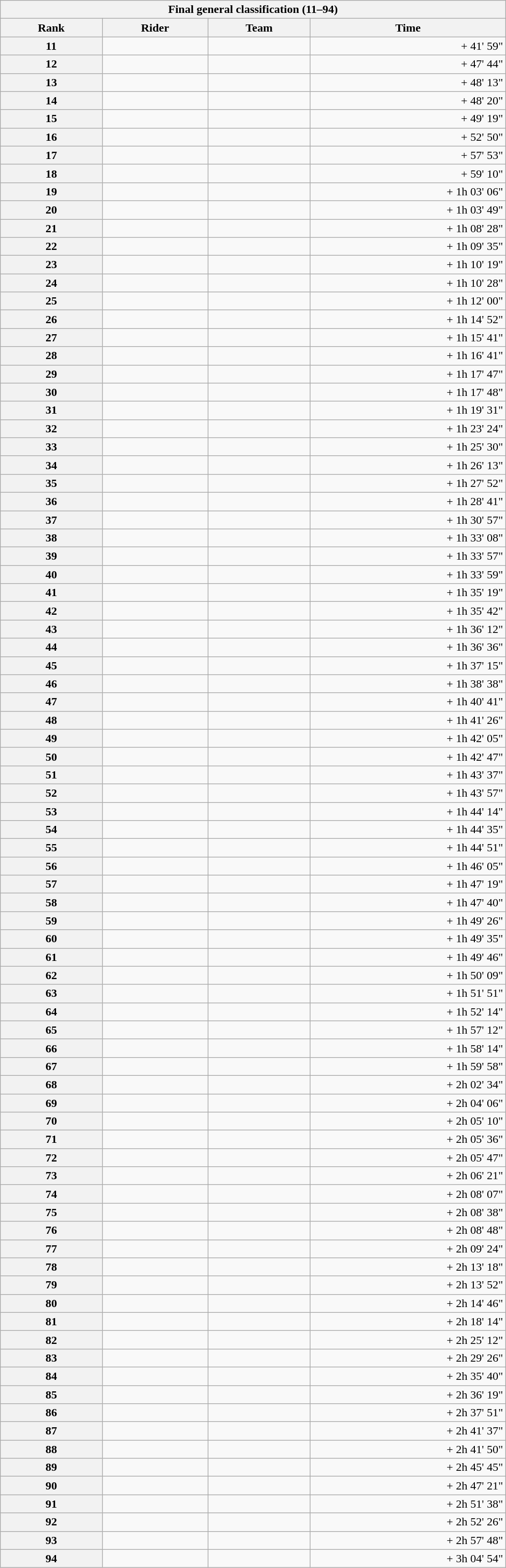<table class="collapsible collapsed wikitable" style="width:44em;margin-top:-1px;">
<tr>
<th scope="col" colspan="4">Final general classification (11–94)</th>
</tr>
<tr>
<th scope="col">Rank</th>
<th scope="col">Rider</th>
<th scope="col">Team</th>
<th scope="col">Time</th>
</tr>
<tr>
<th scope="row">11</th>
<td></td>
<td></td>
<td style="text-align:right;">+ 41' 59"</td>
</tr>
<tr>
<th scope="row">12</th>
<td></td>
<td></td>
<td style="text-align:right;">+ 47' 44"</td>
</tr>
<tr>
<th scope="row">13</th>
<td></td>
<td></td>
<td style="text-align:right;">+ 48' 13"</td>
</tr>
<tr>
<th scope="row">14</th>
<td></td>
<td></td>
<td style="text-align:right;">+ 48' 20"</td>
</tr>
<tr>
<th scope="row">15</th>
<td></td>
<td></td>
<td style="text-align:right;">+ 49' 19"</td>
</tr>
<tr>
<th scope="row">16</th>
<td></td>
<td></td>
<td style="text-align:right;">+ 52' 50"</td>
</tr>
<tr>
<th scope="row">17</th>
<td></td>
<td></td>
<td style="text-align:right;">+ 57' 53"</td>
</tr>
<tr>
<th scope="row">18</th>
<td></td>
<td></td>
<td style="text-align:right;">+ 59' 10"</td>
</tr>
<tr>
<th scope="row">19</th>
<td></td>
<td></td>
<td style="text-align:right;">+ 1h 03' 06"</td>
</tr>
<tr>
<th scope="row">20</th>
<td></td>
<td></td>
<td style="text-align:right;">+ 1h 03' 49"</td>
</tr>
<tr>
<th scope="row">21</th>
<td></td>
<td></td>
<td style="text-align:right;">+ 1h 08' 28"</td>
</tr>
<tr>
<th scope="row">22</th>
<td></td>
<td></td>
<td style="text-align:right;">+ 1h 09' 35"</td>
</tr>
<tr>
<th scope="row">23</th>
<td></td>
<td></td>
<td style="text-align:right;">+ 1h 10' 19"</td>
</tr>
<tr>
<th scope="row">24</th>
<td></td>
<td></td>
<td style="text-align:right;">+ 1h 10' 28"</td>
</tr>
<tr>
<th scope="row">25</th>
<td></td>
<td></td>
<td style="text-align:right;">+ 1h 12' 00"</td>
</tr>
<tr>
<th scope="row">26</th>
<td></td>
<td></td>
<td style="text-align:right;">+ 1h 14' 52"</td>
</tr>
<tr>
<th scope="row">27</th>
<td></td>
<td></td>
<td style="text-align:right;">+ 1h 15' 41"</td>
</tr>
<tr>
<th scope="row">28</th>
<td></td>
<td></td>
<td style="text-align:right;">+ 1h 16' 41"</td>
</tr>
<tr>
<th scope="row">29</th>
<td></td>
<td></td>
<td style="text-align:right;">+ 1h 17' 47"</td>
</tr>
<tr>
<th scope="row">30</th>
<td></td>
<td></td>
<td style="text-align:right;">+ 1h 17' 48"</td>
</tr>
<tr>
<th scope="row">31</th>
<td></td>
<td></td>
<td style="text-align:right;">+ 1h 19' 31"</td>
</tr>
<tr>
<th scope="row">32</th>
<td></td>
<td></td>
<td style="text-align:right;">+ 1h 23' 24"</td>
</tr>
<tr>
<th scope="row">33</th>
<td></td>
<td></td>
<td style="text-align:right;">+ 1h 25' 30"</td>
</tr>
<tr>
<th scope="row">34</th>
<td></td>
<td></td>
<td style="text-align:right;">+ 1h 26' 13"</td>
</tr>
<tr>
<th scope="row">35</th>
<td></td>
<td></td>
<td style="text-align:right;">+ 1h 27' 52"</td>
</tr>
<tr>
<th scope="row">36</th>
<td></td>
<td></td>
<td style="text-align:right;">+ 1h 28' 41"</td>
</tr>
<tr>
<th scope="row">37</th>
<td></td>
<td></td>
<td style="text-align:right;">+ 1h 30' 57"</td>
</tr>
<tr>
<th scope="row">38</th>
<td></td>
<td></td>
<td style="text-align:right;">+ 1h 33' 08"</td>
</tr>
<tr>
<th scope="row">39</th>
<td></td>
<td></td>
<td style="text-align:right;">+ 1h 33' 57"</td>
</tr>
<tr>
<th scope="row">40</th>
<td></td>
<td></td>
<td style="text-align:right;">+ 1h 33' 59"</td>
</tr>
<tr>
<th scope="row">41</th>
<td></td>
<td></td>
<td style="text-align:right;">+ 1h 35' 19"</td>
</tr>
<tr>
<th scope="row">42</th>
<td></td>
<td></td>
<td style="text-align:right;">+ 1h 35' 42"</td>
</tr>
<tr>
<th scope="row">43</th>
<td></td>
<td></td>
<td style="text-align:right;">+ 1h 36' 12"</td>
</tr>
<tr>
<th scope="row">44</th>
<td></td>
<td></td>
<td style="text-align:right;">+ 1h 36' 36"</td>
</tr>
<tr>
<th scope="row">45</th>
<td></td>
<td></td>
<td style="text-align:right;">+ 1h 37' 15"</td>
</tr>
<tr>
<th scope="row">46</th>
<td></td>
<td></td>
<td style="text-align:right;">+ 1h 38' 38"</td>
</tr>
<tr>
<th scope="row">47</th>
<td></td>
<td></td>
<td style="text-align:right;">+ 1h 40' 41"</td>
</tr>
<tr>
<th scope="row">48</th>
<td></td>
<td></td>
<td style="text-align:right;">+ 1h 41' 26"</td>
</tr>
<tr>
<th scope="row">49</th>
<td></td>
<td></td>
<td style="text-align:right;">+ 1h 42' 05"</td>
</tr>
<tr>
<th scope="row">50</th>
<td></td>
<td></td>
<td style="text-align:right;">+ 1h 42' 47"</td>
</tr>
<tr>
<th scope="row">51</th>
<td></td>
<td></td>
<td style="text-align:right;">+ 1h 43' 37"</td>
</tr>
<tr>
<th scope="row">52</th>
<td></td>
<td></td>
<td style="text-align:right;">+ 1h 43' 57"</td>
</tr>
<tr>
<th scope="row">53</th>
<td></td>
<td></td>
<td style="text-align:right;">+ 1h 44' 14"</td>
</tr>
<tr>
<th scope="row">54</th>
<td></td>
<td></td>
<td style="text-align:right;">+ 1h 44' 35"</td>
</tr>
<tr>
<th scope="row">55</th>
<td></td>
<td></td>
<td style="text-align:right;">+ 1h 44' 51"</td>
</tr>
<tr>
<th scope="row">56</th>
<td></td>
<td></td>
<td style="text-align:right;">+ 1h 46' 05"</td>
</tr>
<tr>
<th scope="row">57</th>
<td></td>
<td></td>
<td style="text-align:right;">+ 1h 47' 19"</td>
</tr>
<tr>
<th scope="row">58</th>
<td></td>
<td></td>
<td style="text-align:right;">+ 1h 47' 40"</td>
</tr>
<tr>
<th scope="row">59</th>
<td></td>
<td></td>
<td style="text-align:right;">+ 1h 49' 26"</td>
</tr>
<tr>
<th scope="row">60</th>
<td></td>
<td></td>
<td style="text-align:right;">+ 1h 49' 35"</td>
</tr>
<tr>
<th scope="row">61</th>
<td></td>
<td></td>
<td style="text-align:right;">+ 1h 49' 46"</td>
</tr>
<tr>
<th scope="row">62</th>
<td></td>
<td></td>
<td style="text-align:right;">+ 1h 50' 09"</td>
</tr>
<tr>
<th scope="row">63</th>
<td></td>
<td></td>
<td style="text-align:right;">+ 1h 51' 51"</td>
</tr>
<tr>
<th scope="row">64</th>
<td></td>
<td></td>
<td style="text-align:right;">+ 1h 52' 14"</td>
</tr>
<tr>
<th scope="row">65</th>
<td></td>
<td></td>
<td style="text-align:right;">+ 1h 57' 12"</td>
</tr>
<tr>
<th scope="row">66</th>
<td></td>
<td></td>
<td style="text-align:right;">+ 1h 58' 14"</td>
</tr>
<tr>
<th scope="row">67</th>
<td></td>
<td></td>
<td style="text-align:right;">+ 1h 59' 58"</td>
</tr>
<tr>
<th scope="row">68</th>
<td></td>
<td></td>
<td style="text-align:right;">+ 2h 02' 34"</td>
</tr>
<tr>
<th scope="row">69</th>
<td></td>
<td></td>
<td style="text-align:right;">+ 2h 04' 06"</td>
</tr>
<tr>
<th scope="row">70</th>
<td></td>
<td></td>
<td style="text-align:right;">+ 2h 05' 10"</td>
</tr>
<tr>
<th scope="row">71</th>
<td></td>
<td></td>
<td style="text-align:right;">+ 2h 05' 36"</td>
</tr>
<tr>
<th scope="row">72</th>
<td></td>
<td></td>
<td style="text-align:right;">+ 2h 05' 47"</td>
</tr>
<tr>
<th scope="row">73</th>
<td></td>
<td></td>
<td style="text-align:right;">+ 2h 06' 21"</td>
</tr>
<tr>
<th scope="row">74</th>
<td></td>
<td></td>
<td style="text-align:right;">+ 2h 08' 07"</td>
</tr>
<tr>
<th scope="row">75</th>
<td></td>
<td></td>
<td style="text-align:right;">+ 2h 08' 38"</td>
</tr>
<tr>
<th scope="row">76</th>
<td></td>
<td></td>
<td style="text-align:right;">+ 2h 08' 48"</td>
</tr>
<tr>
<th scope="row">77</th>
<td></td>
<td></td>
<td style="text-align:right;">+ 2h 09' 24"</td>
</tr>
<tr>
<th scope="row">78</th>
<td></td>
<td></td>
<td style="text-align:right;">+ 2h 13' 18"</td>
</tr>
<tr>
<th scope="row">79</th>
<td></td>
<td></td>
<td style="text-align:right;">+ 2h 13' 52"</td>
</tr>
<tr>
<th scope="row">80</th>
<td></td>
<td></td>
<td style="text-align:right;">+ 2h 14' 46"</td>
</tr>
<tr>
<th scope="row">81</th>
<td></td>
<td></td>
<td style="text-align:right;">+ 2h 18' 14"</td>
</tr>
<tr>
<th scope="row">82</th>
<td></td>
<td></td>
<td style="text-align:right;">+ 2h 25' 12"</td>
</tr>
<tr>
<th scope="row">83</th>
<td></td>
<td></td>
<td style="text-align:right;">+ 2h 29' 26"</td>
</tr>
<tr>
<th scope="row">84</th>
<td></td>
<td></td>
<td style="text-align:right;">+ 2h 35' 40"</td>
</tr>
<tr>
<th scope="row">85</th>
<td></td>
<td></td>
<td style="text-align:right;">+ 2h 36' 19"</td>
</tr>
<tr>
<th scope="row">86</th>
<td></td>
<td></td>
<td style="text-align:right;">+ 2h 37' 51"</td>
</tr>
<tr>
<th scope="row">87</th>
<td></td>
<td></td>
<td style="text-align:right;">+ 2h 41' 37"</td>
</tr>
<tr>
<th scope="row">88</th>
<td></td>
<td></td>
<td style="text-align:right;">+ 2h 41' 50"</td>
</tr>
<tr>
<th scope="row">89</th>
<td></td>
<td></td>
<td style="text-align:right;">+ 2h 45' 45"</td>
</tr>
<tr>
<th scope="row">90</th>
<td></td>
<td></td>
<td style="text-align:right;">+ 2h 47' 21"</td>
</tr>
<tr>
<th scope="row">91</th>
<td></td>
<td></td>
<td style="text-align:right;">+ 2h 51' 38"</td>
</tr>
<tr>
<th scope="row">92</th>
<td></td>
<td></td>
<td style="text-align:right;">+ 2h 52' 26"</td>
</tr>
<tr>
<th scope="row">93</th>
<td></td>
<td></td>
<td style="text-align:right;">+ 2h 57' 48"</td>
</tr>
<tr>
<th scope="row">94</th>
<td></td>
<td></td>
<td style="text-align:right;">+ 3h 04' 54"</td>
</tr>
</table>
